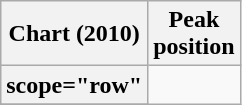<table class="wikitable plainrowheaders" style="text-align:center;">
<tr>
<th scope="col">Chart (2010)</th>
<th scope="col">Peak<br>position</th>
</tr>
<tr>
<th>scope="row"</th>
</tr>
<tr>
</tr>
</table>
